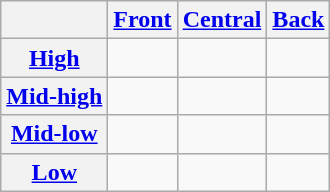<table class="wikitable" style="text-align:center">
<tr>
<th></th>
<th><a href='#'>Front</a></th>
<th><a href='#'>Central</a></th>
<th><a href='#'>Back</a></th>
</tr>
<tr>
<th><a href='#'>High</a></th>
<td></td>
<td></td>
<td> </td>
</tr>
<tr>
<th><a href='#'>Mid-high</a></th>
<td> </td>
<td></td>
<td> </td>
</tr>
<tr>
<th><a href='#'>Mid-low</a></th>
<td> </td>
<td></td>
<td></td>
</tr>
<tr>
<th><a href='#'>Low</a></th>
<td></td>
<td> </td>
<td></td>
</tr>
</table>
